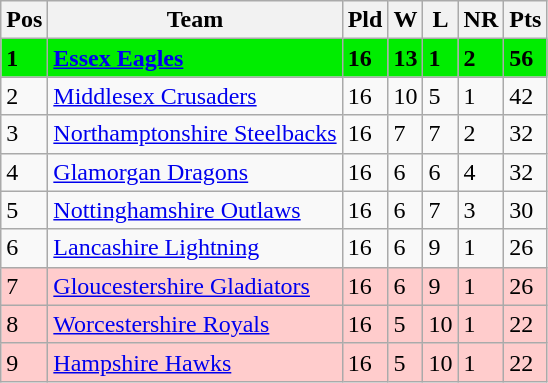<table class="wikitable">
<tr>
<th>Pos</th>
<th>Team</th>
<th>Pld</th>
<th>W</th>
<th>L</th>
<th>NR</th>
<th>Pts</th>
</tr>
<tr bgcolor="#00ed00">
<td><strong>1</strong></td>
<td><strong><a href='#'>Essex Eagles</a></strong></td>
<td><strong>16</strong></td>
<td><strong>13</strong></td>
<td><strong>1</strong></td>
<td><strong>2</strong></td>
<td><strong>56</strong></td>
</tr>
<tr>
<td>2</td>
<td><a href='#'>Middlesex Crusaders</a></td>
<td>16</td>
<td>10</td>
<td>5</td>
<td>1</td>
<td>42</td>
</tr>
<tr>
<td>3</td>
<td><a href='#'>Northamptonshire Steelbacks</a></td>
<td>16</td>
<td>7</td>
<td>7</td>
<td>2</td>
<td>32</td>
</tr>
<tr>
<td>4</td>
<td><a href='#'>Glamorgan Dragons</a></td>
<td>16</td>
<td>6</td>
<td>6</td>
<td>4</td>
<td>32</td>
</tr>
<tr>
<td>5</td>
<td><a href='#'>Nottinghamshire Outlaws</a></td>
<td>16</td>
<td>6</td>
<td>7</td>
<td>3</td>
<td>30</td>
</tr>
<tr>
<td>6</td>
<td><a href='#'>Lancashire Lightning</a></td>
<td>16</td>
<td>6</td>
<td>9</td>
<td>1</td>
<td>26</td>
</tr>
<tr bgcolor="#ffcccc">
<td>7</td>
<td><a href='#'>Gloucestershire Gladiators</a></td>
<td>16</td>
<td>6</td>
<td>9</td>
<td>1</td>
<td>26</td>
</tr>
<tr bgcolor="#ffcccc">
<td>8</td>
<td><a href='#'>Worcestershire Royals</a></td>
<td>16</td>
<td>5</td>
<td>10</td>
<td>1</td>
<td>22</td>
</tr>
<tr bgcolor="#ffcccc">
<td>9</td>
<td><a href='#'>Hampshire Hawks</a></td>
<td>16</td>
<td>5</td>
<td>10</td>
<td>1</td>
<td>22</td>
</tr>
</table>
